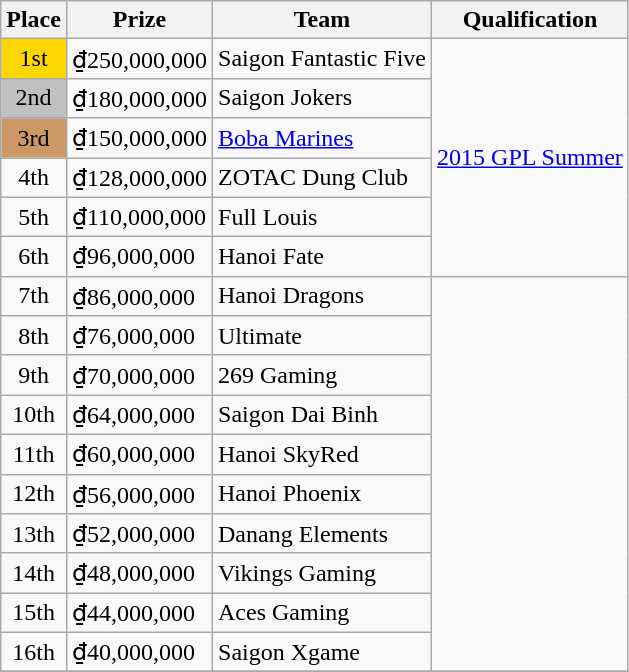<table class="wikitable" style="text-align:left">
<tr>
<th style="text-align:center"><strong>Place</strong></th>
<th style="text-align:center"><strong>Prize</strong></th>
<th style="text-align:center"><strong>Team</strong></th>
<th style="text-align:center"><strong>Qualification</strong></th>
</tr>
<tr>
<td style="text-align:center; background:gold;">1st</td>
<td>₫250,000,000</td>
<td>Saigon Fantastic Five</td>
<td style="text-align:center" rowspan="6"><a href='#'>2015 GPL Summer</a></td>
</tr>
<tr>
<td style="text-align:center; background:silver;">2nd</td>
<td>₫180,000,000</td>
<td>Saigon Jokers</td>
</tr>
<tr>
<td style="text-align:center; background:#c96;">3rd</td>
<td>₫150,000,000</td>
<td><a href='#'>Boba Marines</a></td>
</tr>
<tr>
<td style="text-align:center">4th</td>
<td>₫128,000,000</td>
<td>ZOTAC Dung Club</td>
</tr>
<tr>
<td style="text-align:center">5th</td>
<td>₫110,000,000</td>
<td>Full Louis</td>
</tr>
<tr>
<td style="text-align:center">6th</td>
<td>₫96,000,000</td>
<td>Hanoi Fate</td>
</tr>
<tr>
<td style="text-align:center">7th</td>
<td>₫86,000,000</td>
<td>Hanoi Dragons</td>
<td style="text-align:center" rowspan="10"></td>
</tr>
<tr>
<td style="text-align:center">8th</td>
<td>₫76,000,000</td>
<td>Ultimate</td>
</tr>
<tr>
<td style="text-align:center">9th</td>
<td>₫70,000,000</td>
<td>269 Gaming</td>
</tr>
<tr>
<td style="text-align:center">10th</td>
<td>₫64,000,000</td>
<td>Saigon Dai Binh</td>
</tr>
<tr>
<td style="text-align:center">11th</td>
<td>₫60,000,000</td>
<td>Hanoi SkyRed</td>
</tr>
<tr>
<td style="text-align:center">12th</td>
<td>₫56,000,000</td>
<td>Hanoi Phoenix</td>
</tr>
<tr>
<td style="text-align:center">13th</td>
<td>₫52,000,000</td>
<td>Danang Elements</td>
</tr>
<tr>
<td style="text-align:center">14th</td>
<td>₫48,000,000</td>
<td>Vikings Gaming</td>
</tr>
<tr>
<td style="text-align:center">15th</td>
<td>₫44,000,000</td>
<td>Aces Gaming</td>
</tr>
<tr>
<td style="text-align:center">16th</td>
<td>₫40,000,000</td>
<td>Saigon Xgame</td>
</tr>
<tr>
</tr>
</table>
